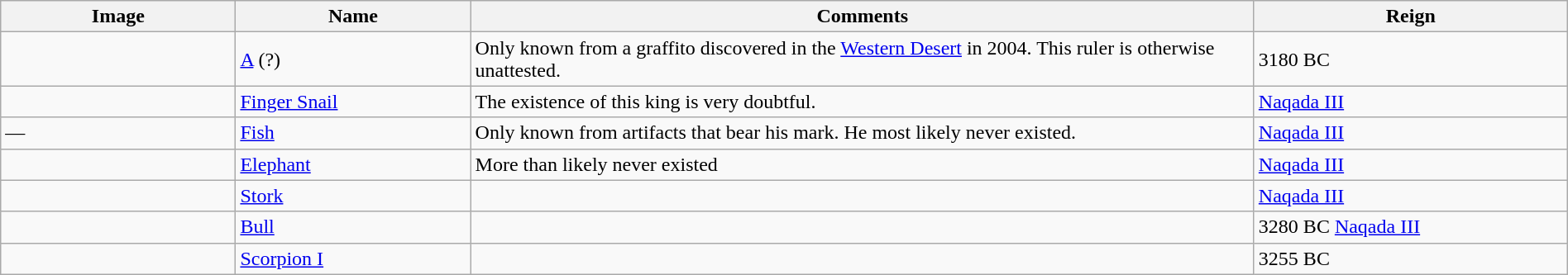<table class="wikitable" width="100%">
<tr>
<th width="15%">Image</th>
<th width="15%">Name</th>
<th width="50%">Comments</th>
<th width="20%">Reign</th>
</tr>
<tr>
<td></td>
<td><a href='#'>A</a> (?)</td>
<td>Only known from a graffito discovered in the <a href='#'>Western Desert</a> in 2004. This ruler is otherwise unattested.</td>
<td> 3180 BC</td>
</tr>
<tr>
<td></td>
<td><a href='#'>Finger Snail</a></td>
<td>The existence of this king is very doubtful.</td>
<td><a href='#'>Naqada III</a></td>
</tr>
<tr>
<td>—</td>
<td><a href='#'>Fish</a></td>
<td>Only known from artifacts that bear his mark. He most likely never existed.</td>
<td><a href='#'>Naqada III</a></td>
</tr>
<tr>
<td></td>
<td><a href='#'>Elephant</a></td>
<td>More than likely never existed</td>
<td><a href='#'>Naqada III</a></td>
</tr>
<tr>
<td></td>
<td><a href='#'>Stork</a></td>
<td></td>
<td><a href='#'>Naqada III</a></td>
</tr>
<tr>
<td></td>
<td><a href='#'>Bull</a></td>
<td></td>
<td> 3280 BC <a href='#'>Naqada III</a></td>
</tr>
<tr>
<td></td>
<td><a href='#'>Scorpion I</a></td>
<td></td>
<td> 3255 BC</td>
</tr>
</table>
